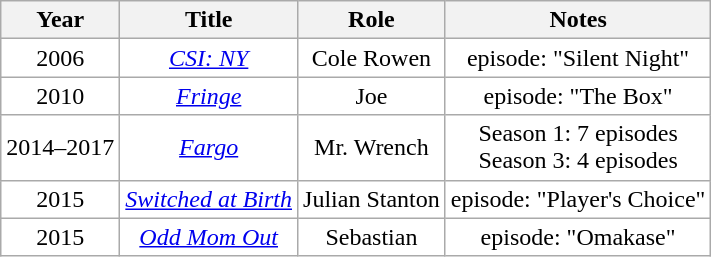<table class="wikitable" rowspan="5;" style="text-align:center; background:#fff;">
<tr>
<th>Year</th>
<th>Title</th>
<th>Role</th>
<th>Notes</th>
</tr>
<tr>
<td>2006</td>
<td><em><a href='#'>CSI: NY</a></em></td>
<td>Cole Rowen</td>
<td>episode: "Silent Night"</td>
</tr>
<tr>
<td>2010</td>
<td><em><a href='#'>Fringe</a></em></td>
<td>Joe</td>
<td>episode: "The Box"</td>
</tr>
<tr>
<td>2014–2017</td>
<td><em><a href='#'>Fargo</a></em></td>
<td>Mr. Wrench</td>
<td>Season 1: 7 episodes<br> Season 3: 4 episodes</td>
</tr>
<tr>
<td>2015</td>
<td><em><a href='#'>Switched at Birth</a></em></td>
<td>Julian Stanton</td>
<td>episode: "Player's Choice"</td>
</tr>
<tr>
<td>2015</td>
<td><em><a href='#'>Odd Mom Out</a></em></td>
<td>Sebastian</td>
<td>episode: "Omakase"</td>
</tr>
</table>
